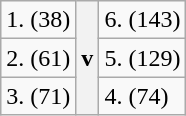<table class="wikitable">
<tr>
<td>1.  (38)</td>
<th rowspan=3>v</th>
<td>6.  (143)</td>
</tr>
<tr>
<td>2.  (61)</td>
<td>5.  (129)</td>
</tr>
<tr>
<td>3.  (71)</td>
<td>4.  (74)</td>
</tr>
</table>
